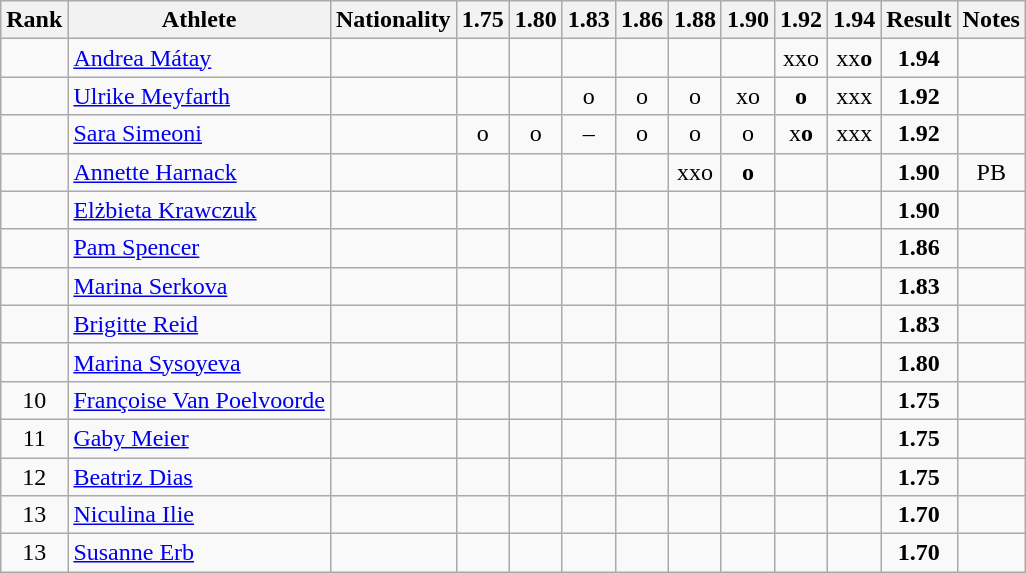<table class="wikitable sortable" style="text-align:center">
<tr>
<th>Rank</th>
<th>Athlete</th>
<th>Nationality</th>
<th>1.75</th>
<th>1.80</th>
<th>1.83</th>
<th>1.86</th>
<th>1.88</th>
<th>1.90</th>
<th>1.92</th>
<th>1.94</th>
<th>Result</th>
<th>Notes</th>
</tr>
<tr>
<td></td>
<td align=left><a href='#'>Andrea Mátay</a></td>
<td align=left></td>
<td></td>
<td></td>
<td></td>
<td></td>
<td></td>
<td></td>
<td>xxo</td>
<td>xx<strong>o</strong></td>
<td><strong>1.94</strong></td>
<td></td>
</tr>
<tr>
<td></td>
<td align=left><a href='#'>Ulrike Meyfarth</a></td>
<td align=left></td>
<td></td>
<td></td>
<td>o</td>
<td>o</td>
<td>o</td>
<td>xo</td>
<td><strong>o</strong></td>
<td>xxx</td>
<td><strong>1.92</strong></td>
<td></td>
</tr>
<tr>
<td></td>
<td align=left><a href='#'>Sara Simeoni</a></td>
<td align=left></td>
<td>o</td>
<td>o</td>
<td>–</td>
<td>o</td>
<td>o</td>
<td>o</td>
<td>x<strong>o</strong></td>
<td>xxx</td>
<td><strong>1.92</strong></td>
<td></td>
</tr>
<tr>
<td></td>
<td align=left><a href='#'>Annette Harnack</a></td>
<td align=left></td>
<td></td>
<td></td>
<td></td>
<td></td>
<td>xxo</td>
<td><strong>o</strong></td>
<td></td>
<td></td>
<td><strong>1.90</strong></td>
<td>PB</td>
</tr>
<tr>
<td></td>
<td align=left><a href='#'>Elżbieta Krawczuk</a></td>
<td align=left></td>
<td></td>
<td></td>
<td></td>
<td></td>
<td></td>
<td></td>
<td></td>
<td></td>
<td><strong>1.90</strong></td>
<td></td>
</tr>
<tr>
<td></td>
<td align=left><a href='#'>Pam Spencer</a></td>
<td align=left></td>
<td></td>
<td></td>
<td></td>
<td></td>
<td></td>
<td></td>
<td></td>
<td></td>
<td><strong>1.86</strong></td>
<td></td>
</tr>
<tr>
<td></td>
<td align=left><a href='#'>Marina Serkova</a></td>
<td align=left></td>
<td></td>
<td></td>
<td></td>
<td></td>
<td></td>
<td></td>
<td></td>
<td></td>
<td><strong>1.83</strong></td>
<td></td>
</tr>
<tr>
<td></td>
<td align=left><a href='#'>Brigitte Reid</a></td>
<td align=left></td>
<td></td>
<td></td>
<td></td>
<td></td>
<td></td>
<td></td>
<td></td>
<td></td>
<td><strong>1.83</strong></td>
<td></td>
</tr>
<tr>
<td></td>
<td align=left><a href='#'>Marina Sysoyeva</a></td>
<td align=left></td>
<td></td>
<td></td>
<td></td>
<td></td>
<td></td>
<td></td>
<td></td>
<td></td>
<td><strong>1.80</strong></td>
<td></td>
</tr>
<tr>
<td>10</td>
<td align=left><a href='#'>Françoise Van Poelvoorde</a></td>
<td align=left></td>
<td></td>
<td></td>
<td></td>
<td></td>
<td></td>
<td></td>
<td></td>
<td></td>
<td><strong>1.75</strong></td>
<td></td>
</tr>
<tr>
<td>11</td>
<td align=left><a href='#'>Gaby Meier</a></td>
<td align=left></td>
<td></td>
<td></td>
<td></td>
<td></td>
<td></td>
<td></td>
<td></td>
<td></td>
<td><strong>1.75</strong></td>
<td></td>
</tr>
<tr>
<td>12</td>
<td align=left><a href='#'>Beatriz Dias</a></td>
<td align=left></td>
<td></td>
<td></td>
<td></td>
<td></td>
<td></td>
<td></td>
<td></td>
<td></td>
<td><strong>1.75</strong></td>
<td></td>
</tr>
<tr>
<td>13</td>
<td align=left><a href='#'>Niculina Ilie</a></td>
<td align=left></td>
<td></td>
<td></td>
<td></td>
<td></td>
<td></td>
<td></td>
<td></td>
<td></td>
<td><strong>1.70</strong></td>
<td></td>
</tr>
<tr>
<td>13</td>
<td align=left><a href='#'>Susanne Erb</a></td>
<td align=left></td>
<td></td>
<td></td>
<td></td>
<td></td>
<td></td>
<td></td>
<td></td>
<td></td>
<td><strong>1.70</strong></td>
<td></td>
</tr>
</table>
